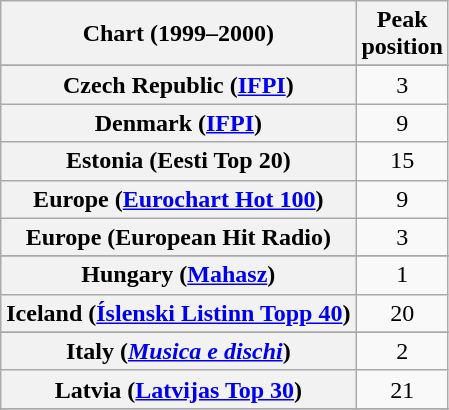<table class="wikitable sortable plainrowheaders" style="text-align:center">
<tr>
<th>Chart (1999–2000)</th>
<th>Peak<br>position</th>
</tr>
<tr>
</tr>
<tr>
</tr>
<tr>
</tr>
<tr>
<th scope="row">Czech Republic (<a href='#'>IFPI</a>)</th>
<td>3</td>
</tr>
<tr>
<th scope="row">Denmark (<a href='#'>IFPI</a>)</th>
<td>9</td>
</tr>
<tr>
<th scope="row">Estonia (Eesti Top 20)</th>
<td>15</td>
</tr>
<tr>
<th scope="row">Europe (<a href='#'>Eurochart Hot 100</a>)</th>
<td>9</td>
</tr>
<tr>
<th scope="row">Europe (European Hit Radio)</th>
<td>3</td>
</tr>
<tr>
</tr>
<tr>
</tr>
<tr>
<th scope="row">Hungary (<a href='#'>Mahasz</a>)</th>
<td>1</td>
</tr>
<tr>
<th scope="row">Iceland (<a href='#'>Íslenski Listinn Topp 40</a>)</th>
<td>20</td>
</tr>
<tr>
</tr>
<tr>
<th scope="row">Italy (<em><a href='#'>Musica e dischi</a></em>)</th>
<td>2</td>
</tr>
<tr>
<th scope="row">Latvia (<a href='#'>Latvijas Top 30</a>)</th>
<td>21</td>
</tr>
<tr>
</tr>
<tr>
</tr>
<tr>
</tr>
<tr>
</tr>
<tr>
</tr>
<tr>
</tr>
<tr>
</tr>
<tr>
</tr>
</table>
